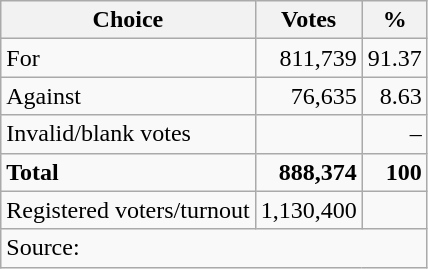<table class=wikitable style=text-align:right>
<tr>
<th>Choice</th>
<th>Votes</th>
<th>%</th>
</tr>
<tr>
<td align=left>For</td>
<td>811,739</td>
<td>91.37</td>
</tr>
<tr>
<td align=left>Against</td>
<td>76,635</td>
<td>8.63</td>
</tr>
<tr>
<td align=left>Invalid/blank votes</td>
<td></td>
<td>–</td>
</tr>
<tr>
<td align=left><strong>Total</strong></td>
<td><strong>888,374</strong></td>
<td><strong>100</strong></td>
</tr>
<tr>
<td align=left>Registered voters/turnout</td>
<td>1,130,400</td>
<td></td>
</tr>
<tr>
<td align=left colspan=3>Source: </td>
</tr>
</table>
